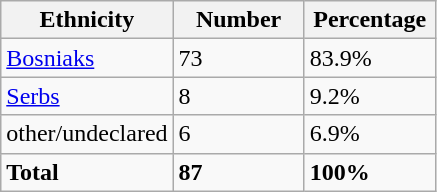<table class="wikitable">
<tr>
<th width="100px">Ethnicity</th>
<th width="80px">Number</th>
<th width="80px">Percentage</th>
</tr>
<tr>
<td><a href='#'>Bosniaks</a></td>
<td>73</td>
<td>83.9%</td>
</tr>
<tr>
<td><a href='#'>Serbs</a></td>
<td>8</td>
<td>9.2%</td>
</tr>
<tr>
<td>other/undeclared</td>
<td>6</td>
<td>6.9%</td>
</tr>
<tr>
<td><strong>Total</strong></td>
<td><strong>87</strong></td>
<td><strong>100%</strong></td>
</tr>
</table>
